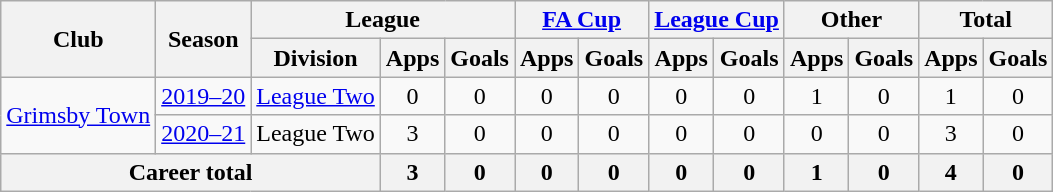<table class="wikitable" style="text-align: center">
<tr>
<th rowspan="2">Club</th>
<th rowspan="2">Season</th>
<th colspan="3">League</th>
<th colspan="2"><a href='#'>FA Cup</a></th>
<th colspan="2"><a href='#'>League Cup</a></th>
<th colspan="2">Other</th>
<th colspan="2">Total</th>
</tr>
<tr>
<th>Division</th>
<th>Apps</th>
<th>Goals</th>
<th>Apps</th>
<th>Goals</th>
<th>Apps</th>
<th>Goals</th>
<th>Apps</th>
<th>Goals</th>
<th>Apps</th>
<th>Goals</th>
</tr>
<tr>
<td rowspan="2"><a href='#'>Grimsby Town</a></td>
<td><a href='#'>2019–20</a></td>
<td><a href='#'>League Two</a></td>
<td>0</td>
<td>0</td>
<td>0</td>
<td>0</td>
<td>0</td>
<td>0</td>
<td>1</td>
<td>0</td>
<td>1</td>
<td>0</td>
</tr>
<tr>
<td><a href='#'>2020–21</a></td>
<td>League Two</td>
<td>3</td>
<td>0</td>
<td>0</td>
<td>0</td>
<td>0</td>
<td>0</td>
<td>0</td>
<td>0</td>
<td>3</td>
<td>0</td>
</tr>
<tr>
<th colspan="3">Career total</th>
<th>3</th>
<th>0</th>
<th>0</th>
<th>0</th>
<th>0</th>
<th>0</th>
<th>1</th>
<th>0</th>
<th>4</th>
<th>0</th>
</tr>
</table>
